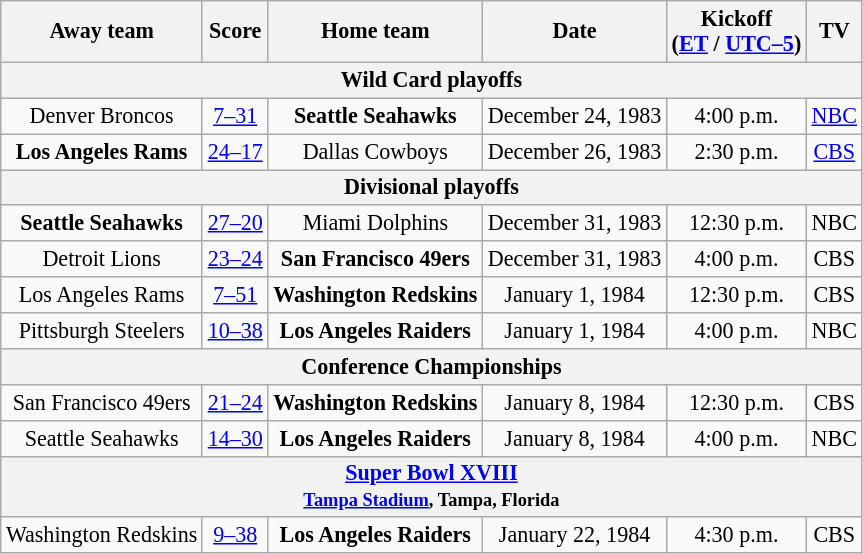<table class="wikitable" style="font-size:92%; text-align:center;">
<tr>
<th>Away team</th>
<th>Score</th>
<th>Home team</th>
<th>Date</th>
<th>Kickoff<br>(<a href='#'>ET</a> / <a href='#'>UTC–5</a>)</th>
<th>TV</th>
</tr>
<tr>
<th colspan="6">Wild Card playoffs</th>
</tr>
<tr>
<td>Denver Broncos</td>
<td><a href='#'>7–31</a></td>
<td><strong>Seattle Seahawks</strong></td>
<td>December 24, 1983</td>
<td>4:00 p.m.</td>
<td><a href='#'>NBC</a></td>
</tr>
<tr>
<td><strong>Los Angeles Rams</strong></td>
<td><a href='#'>24–17</a></td>
<td>Dallas Cowboys</td>
<td>December 26, 1983</td>
<td>2:30 p.m.</td>
<td><a href='#'>CBS</a></td>
</tr>
<tr>
<th colspan="6">Divisional playoffs</th>
</tr>
<tr>
<td><strong>Seattle Seahawks</strong></td>
<td><a href='#'>27–20</a></td>
<td>Miami Dolphins</td>
<td>December 31, 1983</td>
<td>12:30 p.m.</td>
<td>NBC</td>
</tr>
<tr>
<td>Detroit Lions</td>
<td><a href='#'>23–24</a></td>
<td><strong>San Francisco 49ers</strong></td>
<td>December 31, 1983</td>
<td>4:00 p.m.</td>
<td>CBS</td>
</tr>
<tr>
<td>Los Angeles Rams</td>
<td><a href='#'>7–51</a></td>
<td><strong>Washington Redskins</strong></td>
<td>January 1, 1984</td>
<td>12:30 p.m.</td>
<td>CBS</td>
</tr>
<tr>
<td>Pittsburgh Steelers</td>
<td><a href='#'>10–38</a></td>
<td><strong>Los Angeles Raiders</strong></td>
<td>January 1, 1984</td>
<td>4:00 p.m.</td>
<td>NBC</td>
</tr>
<tr>
<th colspan="6">Conference Championships</th>
</tr>
<tr>
<td>San Francisco 49ers</td>
<td><a href='#'>21–24</a></td>
<td><strong>Washington Redskins</strong></td>
<td>January 8, 1984</td>
<td>12:30 p.m.</td>
<td>CBS</td>
</tr>
<tr>
<td>Seattle Seahawks</td>
<td><a href='#'>14–30</a></td>
<td><strong>Los Angeles Raiders</strong></td>
<td>January 8, 1984</td>
<td>4:00 p.m.</td>
<td>NBC</td>
</tr>
<tr>
<th colspan="6"><a href='#'>Super Bowl XVIII</a><br><small><a href='#'>Tampa Stadium</a>, Tampa, Florida</small></th>
</tr>
<tr>
<td>Washington Redskins</td>
<td><a href='#'>9–38</a></td>
<td><strong>Los Angeles Raiders</strong></td>
<td>January 22, 1984</td>
<td>4:30 p.m.</td>
<td>CBS</td>
</tr>
</table>
